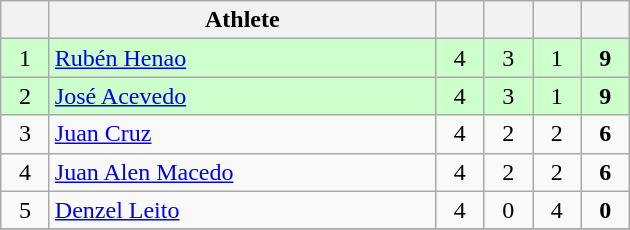<table class="wikitable" style="text-align: center; font-size:100% ">
<tr>
<th width=25></th>
<th width=250>Athlete</th>
<th width=25></th>
<th width=25></th>
<th width=25></th>
<th width=25></th>
</tr>
<tr bgcolor="ccffcc">
<td>1</td>
<td align=left> <a href='#'>Rubén Henao</a></td>
<td>4</td>
<td>3</td>
<td>1</td>
<td><strong>9</strong></td>
</tr>
<tr bgcolor="ccffcc">
<td>2</td>
<td align=left> <a href='#'>José Acevedo</a></td>
<td>4</td>
<td>3</td>
<td>1</td>
<td><strong>9</strong></td>
</tr>
<tr>
<td>3</td>
<td align=left> <a href='#'>Juan Cruz</a></td>
<td>4</td>
<td>2</td>
<td>2</td>
<td><strong>6</strong></td>
</tr>
<tr>
<td>4</td>
<td align=left> <a href='#'>Juan Alen Macedo</a></td>
<td>4</td>
<td>2</td>
<td>2</td>
<td><strong>6</strong></td>
</tr>
<tr>
<td>5</td>
<td align=left> <a href='#'>Denzel Leito</a></td>
<td>4</td>
<td>0</td>
<td>4</td>
<td><strong>0</strong></td>
</tr>
<tr>
</tr>
</table>
